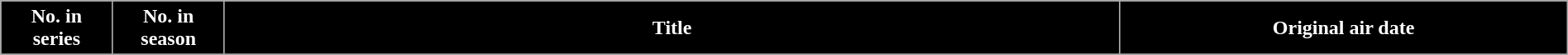<table class="wikitable plainrowheaders" style="width:100%; margin:auto; background:#FFF;">
<tr>
<th style="width:5%; background:black; color:#fff;">No. in<br>series </th>
<th style="width:5%; background:black; color:#fff;">No. in<br>season </th>
<th style="width:40%; background:black; color:#fff;">Title</th>
<th style="width:20%; background:black; color:#fff;">Original air date</th>
</tr>
<tr>
</tr>
</table>
